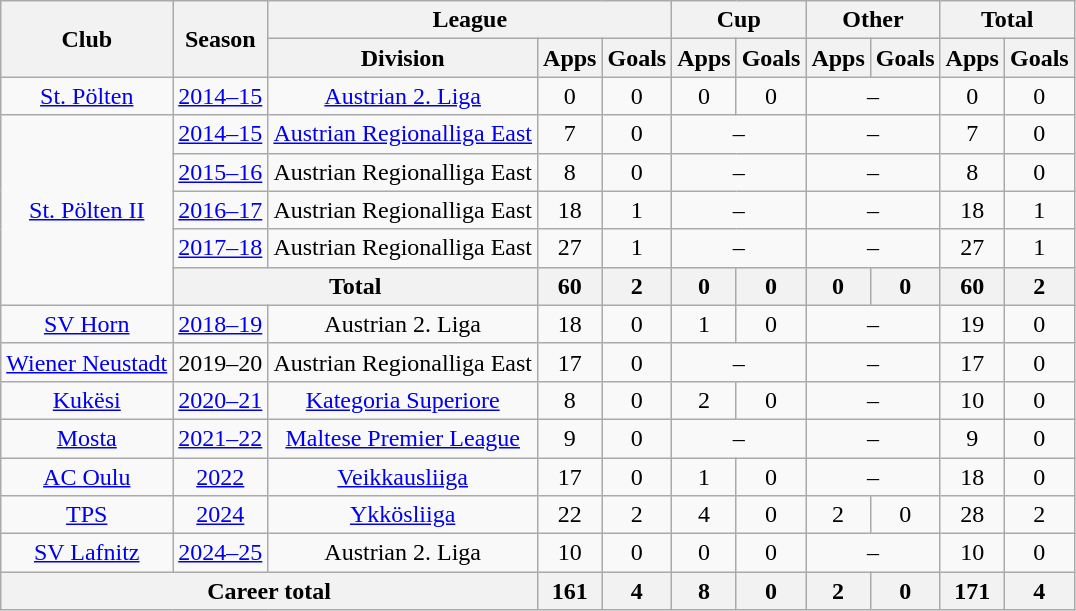<table class="wikitable" style="text-align:center">
<tr>
<th rowspan="2">Club</th>
<th rowspan="2">Season</th>
<th colspan="3">League</th>
<th colspan="2">Cup</th>
<th colspan="2">Other</th>
<th colspan="2">Total</th>
</tr>
<tr>
<th>Division</th>
<th>Apps</th>
<th>Goals</th>
<th>Apps</th>
<th>Goals</th>
<th>Apps</th>
<th>Goals</th>
<th>Apps</th>
<th>Goals</th>
</tr>
<tr>
<td><a href='#'>St. Pölten</a></td>
<td><a href='#'>2014–15</a></td>
<td><a href='#'>Austrian 2. Liga</a></td>
<td>0</td>
<td>0</td>
<td>0</td>
<td>0</td>
<td colspan=2>–</td>
<td>0</td>
<td>0</td>
</tr>
<tr>
<td rowspan=5><a href='#'>St. Pölten II</a></td>
<td><a href='#'>2014–15</a></td>
<td><a href='#'>Austrian Regionalliga East</a></td>
<td>7</td>
<td>0</td>
<td colspan=2>–</td>
<td colspan=2>–</td>
<td>7</td>
<td>0</td>
</tr>
<tr>
<td><a href='#'>2015–16</a></td>
<td>Austrian Regionalliga East</td>
<td>8</td>
<td>0</td>
<td colspan=2>–</td>
<td colspan=2>–</td>
<td>8</td>
<td>0</td>
</tr>
<tr>
<td><a href='#'>2016–17</a></td>
<td>Austrian Regionalliga East</td>
<td>18</td>
<td>1</td>
<td colspan=2>–</td>
<td colspan=2>–</td>
<td>18</td>
<td>1</td>
</tr>
<tr>
<td><a href='#'>2017–18</a></td>
<td>Austrian Regionalliga East</td>
<td>27</td>
<td>1</td>
<td colspan=2>–</td>
<td colspan=2>–</td>
<td>27</td>
<td>1</td>
</tr>
<tr>
<th colspan=2>Total</th>
<th>60</th>
<th>2</th>
<th>0</th>
<th>0</th>
<th>0</th>
<th>0</th>
<th>60</th>
<th>2</th>
</tr>
<tr>
<td><a href='#'>SV Horn</a></td>
<td><a href='#'>2018–19</a></td>
<td>Austrian 2. Liga</td>
<td>18</td>
<td>0</td>
<td>1</td>
<td>0</td>
<td colspan=2>–</td>
<td>19</td>
<td>0</td>
</tr>
<tr>
<td><a href='#'>Wiener Neustadt</a></td>
<td>2019–20</td>
<td>Austrian Regionalliga East</td>
<td>17</td>
<td>0</td>
<td colspan=2>–</td>
<td colspan=2>–</td>
<td>17</td>
<td>0</td>
</tr>
<tr>
<td><a href='#'>Kukësi</a></td>
<td><a href='#'>2020–21</a></td>
<td><a href='#'>Kategoria Superiore</a></td>
<td>8</td>
<td>0</td>
<td>2</td>
<td>0</td>
<td colspan=2>–</td>
<td>10</td>
<td>0</td>
</tr>
<tr>
<td><a href='#'>Mosta</a></td>
<td><a href='#'>2021–22</a></td>
<td><a href='#'>Maltese Premier League</a></td>
<td>9</td>
<td>0</td>
<td colspan=2>–</td>
<td colspan=2>–</td>
<td>9</td>
<td>0</td>
</tr>
<tr>
<td><a href='#'>AC Oulu</a></td>
<td><a href='#'>2022</a></td>
<td><a href='#'>Veikkausliiga</a></td>
<td>17</td>
<td>0</td>
<td>1</td>
<td>0</td>
<td colspan=2>–</td>
<td>18</td>
<td>0</td>
</tr>
<tr>
<td><a href='#'>TPS</a></td>
<td><a href='#'>2024</a></td>
<td><a href='#'>Ykkösliiga</a></td>
<td>22</td>
<td>2</td>
<td>4</td>
<td>0</td>
<td>2</td>
<td>0</td>
<td>28</td>
<td>2</td>
</tr>
<tr>
<td><a href='#'>SV Lafnitz</a></td>
<td><a href='#'>2024–25</a></td>
<td>Austrian 2. Liga</td>
<td>10</td>
<td>0</td>
<td>0</td>
<td>0</td>
<td colspan=2>–</td>
<td>10</td>
<td>0</td>
</tr>
<tr>
<th colspan="3">Career total</th>
<th>161</th>
<th>4</th>
<th>8</th>
<th>0</th>
<th>2</th>
<th>0</th>
<th>171</th>
<th>4</th>
</tr>
</table>
